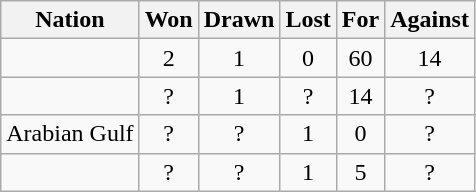<table class="wikitable" style="text-align: center;">
<tr>
<th>Nation</th>
<th>Won</th>
<th>Drawn</th>
<th>Lost</th>
<th>For</th>
<th>Against</th>
</tr>
<tr>
<td align="left"></td>
<td>2</td>
<td>1</td>
<td>0</td>
<td>60</td>
<td>14</td>
</tr>
<tr>
<td align="left"></td>
<td>?</td>
<td>1</td>
<td>?</td>
<td>14</td>
<td>?</td>
</tr>
<tr>
<td align="left"> Arabian Gulf</td>
<td>?</td>
<td>?</td>
<td>1</td>
<td>0</td>
<td>?</td>
</tr>
<tr>
<td align="left"></td>
<td>?</td>
<td>?</td>
<td>1</td>
<td>5</td>
<td>?</td>
</tr>
</table>
